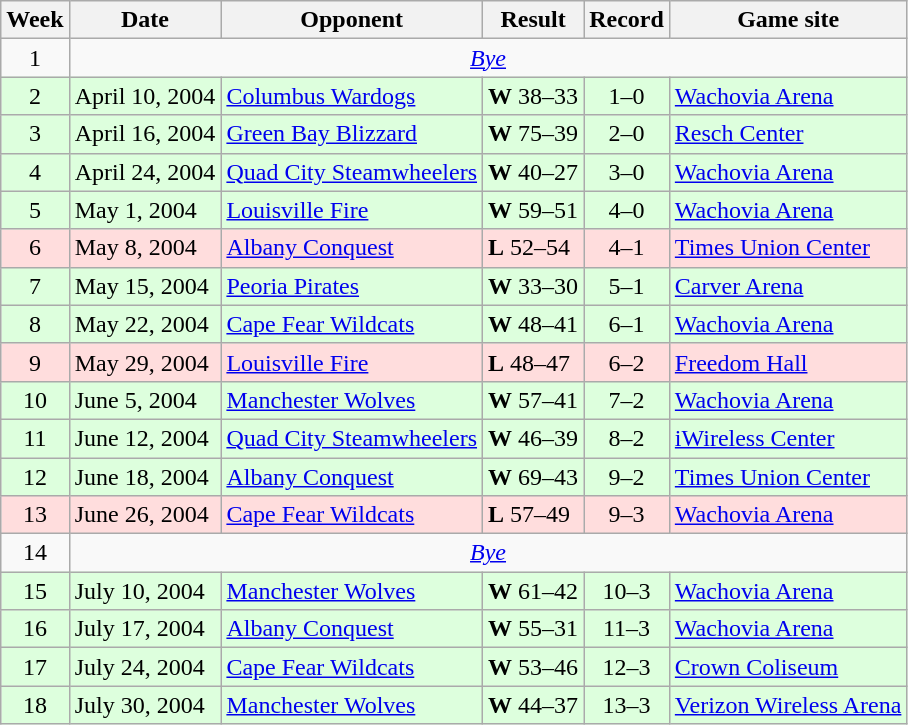<table class="wikitable" align="center">
<tr>
<th>Week</th>
<th>Date</th>
<th>Opponent</th>
<th>Result</th>
<th>Record</th>
<th>Game site</th>
</tr>
<tr>
<td align="center">1</td>
<td colspan="5" align="center"><em><a href='#'>Bye</a></em></td>
</tr>
<tr style="background: #ddffdd;">
<td align="center">2</td>
<td>April 10, 2004</td>
<td><a href='#'>Columbus Wardogs</a></td>
<td><strong>W</strong> 38–33</td>
<td align="center">1–0</td>
<td><a href='#'>Wachovia Arena</a></td>
</tr>
<tr style="background: #ddffdd;">
<td align="center">3</td>
<td>April 16, 2004</td>
<td><a href='#'>Green Bay Blizzard</a></td>
<td><strong>W</strong> 75–39</td>
<td align="center">2–0</td>
<td><a href='#'>Resch Center</a></td>
</tr>
<tr style="background: #ddffdd;">
<td align="center">4</td>
<td>April 24, 2004</td>
<td><a href='#'>Quad City Steamwheelers</a></td>
<td><strong>W</strong> 40–27</td>
<td align="center">3–0</td>
<td><a href='#'>Wachovia Arena</a></td>
</tr>
<tr style="background: #ddffdd;">
<td align="center">5</td>
<td>May 1, 2004</td>
<td><a href='#'>Louisville Fire</a></td>
<td><strong>W</strong> 59–51</td>
<td align="center">4–0</td>
<td><a href='#'>Wachovia Arena</a></td>
</tr>
<tr style="background: #ffdddd;">
<td align="center">6</td>
<td>May 8, 2004</td>
<td><a href='#'>Albany Conquest</a></td>
<td><strong>L</strong> 52–54</td>
<td align="center">4–1</td>
<td><a href='#'>Times Union Center</a></td>
</tr>
<tr style="background: #ddffdd;">
<td align="center">7</td>
<td>May 15, 2004</td>
<td><a href='#'>Peoria Pirates</a></td>
<td><strong>W</strong> 33–30</td>
<td align="center">5–1</td>
<td><a href='#'>Carver Arena</a></td>
</tr>
<tr style="background: #ddffdd;">
<td align="center">8</td>
<td>May 22, 2004</td>
<td><a href='#'>Cape Fear Wildcats</a></td>
<td><strong>W</strong> 48–41</td>
<td align="center">6–1</td>
<td><a href='#'>Wachovia Arena</a></td>
</tr>
<tr style="background: #ffdddd;">
<td align="center">9</td>
<td>May 29, 2004</td>
<td><a href='#'>Louisville Fire</a></td>
<td><strong>L</strong> 48–47</td>
<td align="center">6–2</td>
<td><a href='#'>Freedom Hall</a></td>
</tr>
<tr style="background: #ddffdd;">
<td align="center">10</td>
<td>June 5, 2004</td>
<td><a href='#'>Manchester Wolves</a></td>
<td><strong>W</strong> 57–41</td>
<td align="center">7–2</td>
<td><a href='#'>Wachovia Arena</a></td>
</tr>
<tr style="background: #ddffdd;">
<td align="center">11</td>
<td>June 12, 2004</td>
<td><a href='#'>Quad City Steamwheelers</a></td>
<td><strong>W</strong> 46–39</td>
<td align="center">8–2</td>
<td><a href='#'>iWireless Center</a></td>
</tr>
<tr style="background: #ddffdd;">
<td align="center">12</td>
<td>June 18, 2004</td>
<td><a href='#'>Albany Conquest</a></td>
<td><strong>W</strong> 69–43</td>
<td align="center">9–2</td>
<td><a href='#'>Times Union Center</a></td>
</tr>
<tr style="background: #ffdddd;">
<td align="center">13</td>
<td>June 26, 2004</td>
<td><a href='#'>Cape Fear Wildcats</a></td>
<td><strong>L</strong> 57–49</td>
<td align="center">9–3</td>
<td><a href='#'>Wachovia Arena</a></td>
</tr>
<tr>
<td align="center">14</td>
<td colspan="5" align="center"><em><a href='#'>Bye</a></em></td>
</tr>
<tr style="background: #ddffdd;">
<td align="center">15</td>
<td>July 10, 2004</td>
<td><a href='#'>Manchester Wolves</a></td>
<td><strong>W</strong> 61–42</td>
<td align="center">10–3</td>
<td><a href='#'>Wachovia Arena</a></td>
</tr>
<tr style="background: #ddffdd;">
<td align="center">16</td>
<td>July 17, 2004</td>
<td><a href='#'>Albany Conquest</a></td>
<td><strong>W</strong> 55–31</td>
<td align="center">11–3</td>
<td><a href='#'>Wachovia Arena</a></td>
</tr>
<tr style="background: #ddffdd;">
<td align="center">17</td>
<td>July 24, 2004</td>
<td><a href='#'>Cape Fear Wildcats</a></td>
<td><strong>W</strong> 53–46</td>
<td align="center">12–3</td>
<td><a href='#'>Crown Coliseum</a></td>
</tr>
<tr style="background: #ddffdd;">
<td align="center">18</td>
<td>July 30, 2004</td>
<td><a href='#'>Manchester Wolves</a></td>
<td><strong>W</strong> 44–37</td>
<td align="center">13–3</td>
<td><a href='#'>Verizon Wireless Arena</a></td>
</tr>
</table>
